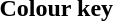<table class="toccolours">
<tr>
<th>Colour key</th>
</tr>
<tr>
<td></td>
</tr>
</table>
